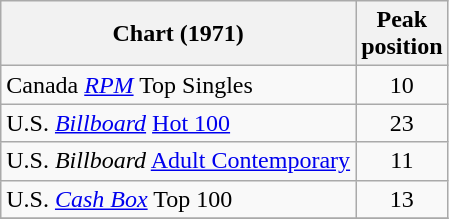<table class="wikitable sortable">
<tr>
<th align="left">Chart (1971)</th>
<th align="left">Peak<br>position</th>
</tr>
<tr>
<td>Canada <em><a href='#'>RPM</a></em> Top Singles</td>
<td style="text-align:center;">10</td>
</tr>
<tr>
<td>U.S. <em><a href='#'>Billboard</a></em> <a href='#'>Hot 100</a></td>
<td style="text-align:center;">23</td>
</tr>
<tr>
<td>U.S. <em>Billboard</em> <a href='#'>Adult Contemporary</a></td>
<td style="text-align:center;">11</td>
</tr>
<tr>
<td>U.S. <em><a href='#'>Cash Box</a></em> Top 100 </td>
<td style="text-align:center;">13</td>
</tr>
<tr>
</tr>
</table>
